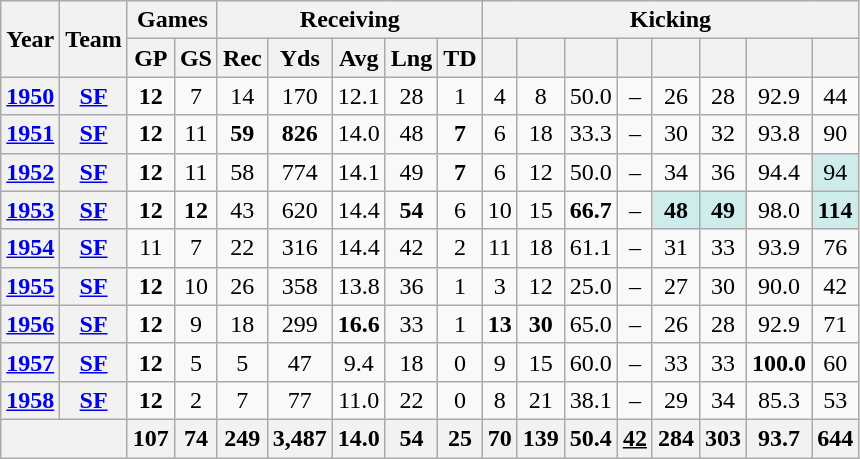<table class="wikitable" style="text-align:center;">
<tr>
<th rowspan="2">Year</th>
<th rowspan="2">Team</th>
<th colspan="2">Games</th>
<th colspan="5">Receiving</th>
<th colspan="8">Kicking</th>
</tr>
<tr>
<th>GP</th>
<th>GS</th>
<th>Rec</th>
<th>Yds</th>
<th>Avg</th>
<th>Lng</th>
<th>TD</th>
<th></th>
<th></th>
<th></th>
<th></th>
<th></th>
<th></th>
<th></th>
<th></th>
</tr>
<tr>
<th><a href='#'>1950</a></th>
<th><a href='#'>SF</a></th>
<td><strong>12</strong></td>
<td>7</td>
<td>14</td>
<td>170</td>
<td>12.1</td>
<td>28</td>
<td>1</td>
<td>4</td>
<td>8</td>
<td>50.0</td>
<td>–</td>
<td>26</td>
<td>28</td>
<td>92.9</td>
<td>44</td>
</tr>
<tr>
<th><a href='#'>1951</a></th>
<th><a href='#'>SF</a></th>
<td><strong>12</strong></td>
<td>11</td>
<td><strong>59</strong></td>
<td><strong>826</strong></td>
<td>14.0</td>
<td>48</td>
<td><strong>7</strong></td>
<td>6</td>
<td>18</td>
<td>33.3</td>
<td>–</td>
<td>30</td>
<td>32</td>
<td>93.8</td>
<td>90</td>
</tr>
<tr>
<th><a href='#'>1952</a></th>
<th><a href='#'>SF</a></th>
<td><strong>12</strong></td>
<td>11</td>
<td>58</td>
<td>774</td>
<td>14.1</td>
<td>49</td>
<td><strong>7</strong></td>
<td>6</td>
<td>12</td>
<td>50.0</td>
<td>–</td>
<td>34</td>
<td>36</td>
<td>94.4</td>
<td style="background:#cfecec;">94</td>
</tr>
<tr>
<th><a href='#'>1953</a></th>
<th><a href='#'>SF</a></th>
<td><strong>12</strong></td>
<td><strong>12</strong></td>
<td>43</td>
<td>620</td>
<td>14.4</td>
<td><strong>54</strong></td>
<td>6</td>
<td>10</td>
<td>15</td>
<td><strong>66.7</strong></td>
<td>–</td>
<td style="background:#cfecec;"><strong>48</strong></td>
<td style="background:#cfecec;"><strong>49</strong></td>
<td>98.0</td>
<td style="background:#cfecec;"><strong>114</strong></td>
</tr>
<tr>
<th><a href='#'>1954</a></th>
<th><a href='#'>SF</a></th>
<td>11</td>
<td>7</td>
<td>22</td>
<td>316</td>
<td>14.4</td>
<td>42</td>
<td>2</td>
<td>11</td>
<td>18</td>
<td>61.1</td>
<td>–</td>
<td>31</td>
<td>33</td>
<td>93.9</td>
<td>76</td>
</tr>
<tr>
<th><a href='#'>1955</a></th>
<th><a href='#'>SF</a></th>
<td><strong>12</strong></td>
<td>10</td>
<td>26</td>
<td>358</td>
<td>13.8</td>
<td>36</td>
<td>1</td>
<td>3</td>
<td>12</td>
<td>25.0</td>
<td>–</td>
<td>27</td>
<td>30</td>
<td>90.0</td>
<td>42</td>
</tr>
<tr>
<th><a href='#'>1956</a></th>
<th><a href='#'>SF</a></th>
<td><strong>12</strong></td>
<td>9</td>
<td>18</td>
<td>299</td>
<td><strong>16.6</strong></td>
<td>33</td>
<td>1</td>
<td><strong>13</strong></td>
<td><strong>30</strong></td>
<td>65.0</td>
<td>–</td>
<td>26</td>
<td>28</td>
<td>92.9</td>
<td>71</td>
</tr>
<tr>
<th><a href='#'>1957</a></th>
<th><a href='#'>SF</a></th>
<td><strong>12</strong></td>
<td>5</td>
<td>5</td>
<td>47</td>
<td>9.4</td>
<td>18</td>
<td>0</td>
<td>9</td>
<td>15</td>
<td>60.0</td>
<td>–</td>
<td>33</td>
<td>33</td>
<td><strong>100.0</strong></td>
<td>60</td>
</tr>
<tr>
<th><a href='#'>1958</a></th>
<th><a href='#'>SF</a></th>
<td><strong>12</strong></td>
<td>2</td>
<td>7</td>
<td>77</td>
<td>11.0</td>
<td>22</td>
<td>0</td>
<td>8</td>
<td>21</td>
<td>38.1</td>
<td>–</td>
<td>29</td>
<td>34</td>
<td>85.3</td>
<td>53</td>
</tr>
<tr>
<th colspan="2"></th>
<th>107</th>
<th>74</th>
<th>249</th>
<th>3,487</th>
<th>14.0</th>
<th>54</th>
<th>25</th>
<th>70</th>
<th>139</th>
<th>50.4</th>
<th><u>42</u></th>
<th>284</th>
<th>303</th>
<th>93.7</th>
<th>644</th>
</tr>
</table>
